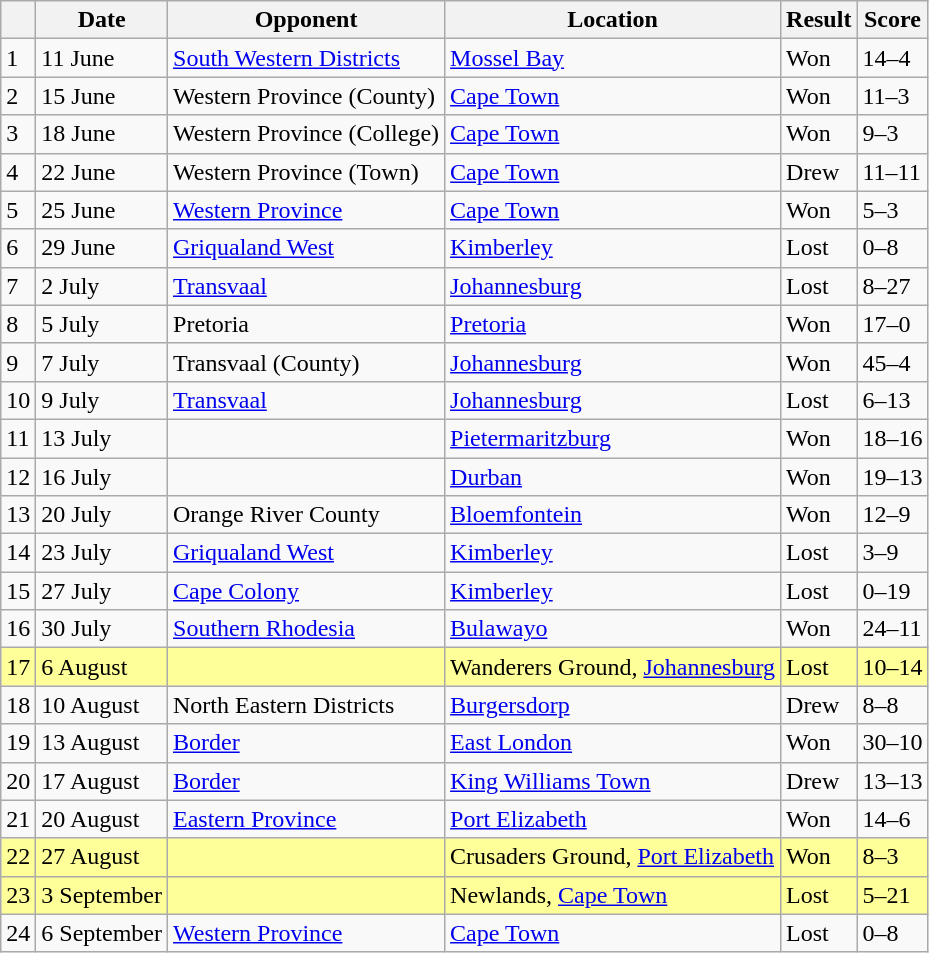<table class="wikitable sortable">
<tr>
<th></th>
<th>Date</th>
<th>Opponent</th>
<th>Location</th>
<th>Result</th>
<th>Score</th>
</tr>
<tr>
<td>1</td>
<td>11 June</td>
<td><a href='#'>South Western Districts</a></td>
<td><a href='#'>Mossel Bay</a></td>
<td>Won</td>
<td>14–4</td>
</tr>
<tr>
<td>2</td>
<td>15 June</td>
<td>Western Province (County)</td>
<td><a href='#'>Cape Town</a></td>
<td>Won</td>
<td>11–3</td>
</tr>
<tr>
<td>3</td>
<td>18 June</td>
<td>Western Province (College)</td>
<td><a href='#'>Cape Town</a></td>
<td>Won</td>
<td>9–3</td>
</tr>
<tr>
<td>4</td>
<td>22 June</td>
<td>Western Province (Town)</td>
<td><a href='#'>Cape Town</a></td>
<td>Drew</td>
<td>11–11</td>
</tr>
<tr>
<td>5</td>
<td>25 June</td>
<td><a href='#'>Western Province</a></td>
<td><a href='#'>Cape Town</a></td>
<td>Won</td>
<td>5–3</td>
</tr>
<tr>
<td>6</td>
<td>29 June</td>
<td><a href='#'>Griqualand West</a></td>
<td><a href='#'>Kimberley</a></td>
<td>Lost</td>
<td>0–8</td>
</tr>
<tr>
<td>7</td>
<td>2 July</td>
<td><a href='#'>Transvaal</a></td>
<td><a href='#'>Johannesburg</a></td>
<td>Lost</td>
<td>8–27</td>
</tr>
<tr>
<td>8</td>
<td>5 July</td>
<td>Pretoria</td>
<td><a href='#'>Pretoria</a></td>
<td>Won</td>
<td>17–0</td>
</tr>
<tr>
<td>9</td>
<td>7 July</td>
<td>Transvaal (County)</td>
<td><a href='#'>Johannesburg</a></td>
<td>Won</td>
<td>45–4</td>
</tr>
<tr>
<td>10</td>
<td>9 July</td>
<td><a href='#'>Transvaal</a></td>
<td><a href='#'>Johannesburg</a></td>
<td>Lost</td>
<td>6–13</td>
</tr>
<tr>
<td>11</td>
<td>13 July</td>
<td></td>
<td><a href='#'>Pietermaritzburg</a></td>
<td>Won</td>
<td>18–16</td>
</tr>
<tr>
<td>12</td>
<td>16 July</td>
<td></td>
<td><a href='#'>Durban</a></td>
<td>Won</td>
<td>19–13</td>
</tr>
<tr>
<td>13</td>
<td>20 July</td>
<td>Orange River County</td>
<td><a href='#'>Bloemfontein</a></td>
<td>Won</td>
<td>12–9</td>
</tr>
<tr>
<td>14</td>
<td>23 July</td>
<td><a href='#'>Griqualand West</a></td>
<td><a href='#'>Kimberley</a></td>
<td>Lost</td>
<td>3–9</td>
</tr>
<tr>
<td>15</td>
<td>27 July</td>
<td><a href='#'>Cape Colony</a></td>
<td><a href='#'>Kimberley</a></td>
<td>Lost</td>
<td>0–19</td>
</tr>
<tr>
<td>16</td>
<td>30 July</td>
<td><a href='#'>Southern Rhodesia</a></td>
<td><a href='#'>Bulawayo</a></td>
<td>Won</td>
<td>24–11</td>
</tr>
<tr bgcolor=#ffff99>
<td>17</td>
<td>6 August</td>
<td></td>
<td>Wanderers Ground, <a href='#'>Johannesburg</a></td>
<td>Lost</td>
<td>10–14</td>
</tr>
<tr>
<td>18</td>
<td>10 August</td>
<td>North Eastern Districts</td>
<td><a href='#'>Burgersdorp</a></td>
<td>Drew</td>
<td>8–8</td>
</tr>
<tr>
<td>19</td>
<td>13 August</td>
<td><a href='#'>Border</a></td>
<td><a href='#'>East London</a></td>
<td>Won</td>
<td>30–10</td>
</tr>
<tr>
<td>20</td>
<td>17 August</td>
<td><a href='#'>Border</a></td>
<td><a href='#'>King Williams Town</a></td>
<td>Drew</td>
<td>13–13</td>
</tr>
<tr>
<td>21</td>
<td>20 August</td>
<td><a href='#'>Eastern Province</a></td>
<td><a href='#'>Port Elizabeth</a></td>
<td>Won</td>
<td>14–6</td>
</tr>
<tr bgcolor=#ffff99>
<td>22</td>
<td>27 August</td>
<td></td>
<td>Crusaders Ground, <a href='#'>Port Elizabeth</a></td>
<td>Won</td>
<td>8–3</td>
</tr>
<tr bgcolor=#ffff99>
<td>23</td>
<td>3 September</td>
<td></td>
<td>Newlands, <a href='#'>Cape Town</a></td>
<td>Lost</td>
<td>5–21</td>
</tr>
<tr>
<td>24</td>
<td>6 September</td>
<td><a href='#'>Western Province</a></td>
<td><a href='#'>Cape Town</a></td>
<td>Lost</td>
<td>0–8</td>
</tr>
</table>
